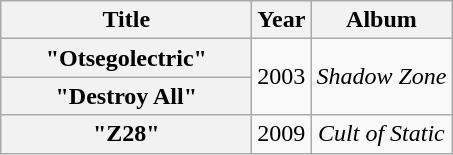<table class="wikitable plainrowheaders" style="text-align:center;">
<tr>
<th scope="col" style="width:10em;">Title</th>
<th scope="col">Year</th>
<th scope="col">Album</th>
</tr>
<tr>
<th scope="row">"Otsegolectric"</th>
<td rowspan="2">2003</td>
<td rowspan="2"><em>Shadow Zone</em></td>
</tr>
<tr>
<th scope="row">"Destroy All"</th>
</tr>
<tr>
<th scope="row">"Z28"</th>
<td>2009</td>
<td><em>Cult of Static</em></td>
</tr>
</table>
